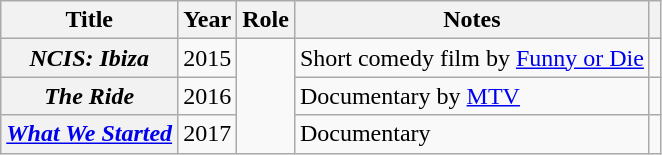<table class="wikitable plainrowheaders">
<tr>
<th scope="col">Title</th>
<th scope="col">Year</th>
<th scope="col">Role</th>
<th scope="col">Notes</th>
<th scope="col" class="unsortable"></th>
</tr>
<tr>
<th scope="row"><em>NCIS: Ibiza</em></th>
<td>2015</td>
<td rowspan="3"></td>
<td>Short comedy film by <a href='#'>Funny or Die</a></td>
<td style="text-align:center;"></td>
</tr>
<tr>
<th scope="row"><em>The Ride</em></th>
<td>2016</td>
<td>Documentary by <a href='#'>MTV</a></td>
<td style="text-align:center;"></td>
</tr>
<tr>
<th scope="row"><em><a href='#'>What We Started</a></em></th>
<td>2017</td>
<td>Documentary</td>
<td style="text-align:center;"></td>
</tr>
</table>
